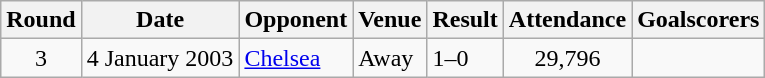<table Class="wikitable">
<tr>
<th>Round</th>
<th>Date</th>
<th>Opponent</th>
<th>Venue</th>
<th>Result</th>
<th>Attendance</th>
<th>Goalscorers</th>
</tr>
<tr>
<td style="text-align:center;">3</td>
<td>4 January 2003</td>
<td><a href='#'>Chelsea</a></td>
<td>Away</td>
<td>1–0</td>
<td style="text-align:center;">29,796</td>
<td></td>
</tr>
</table>
